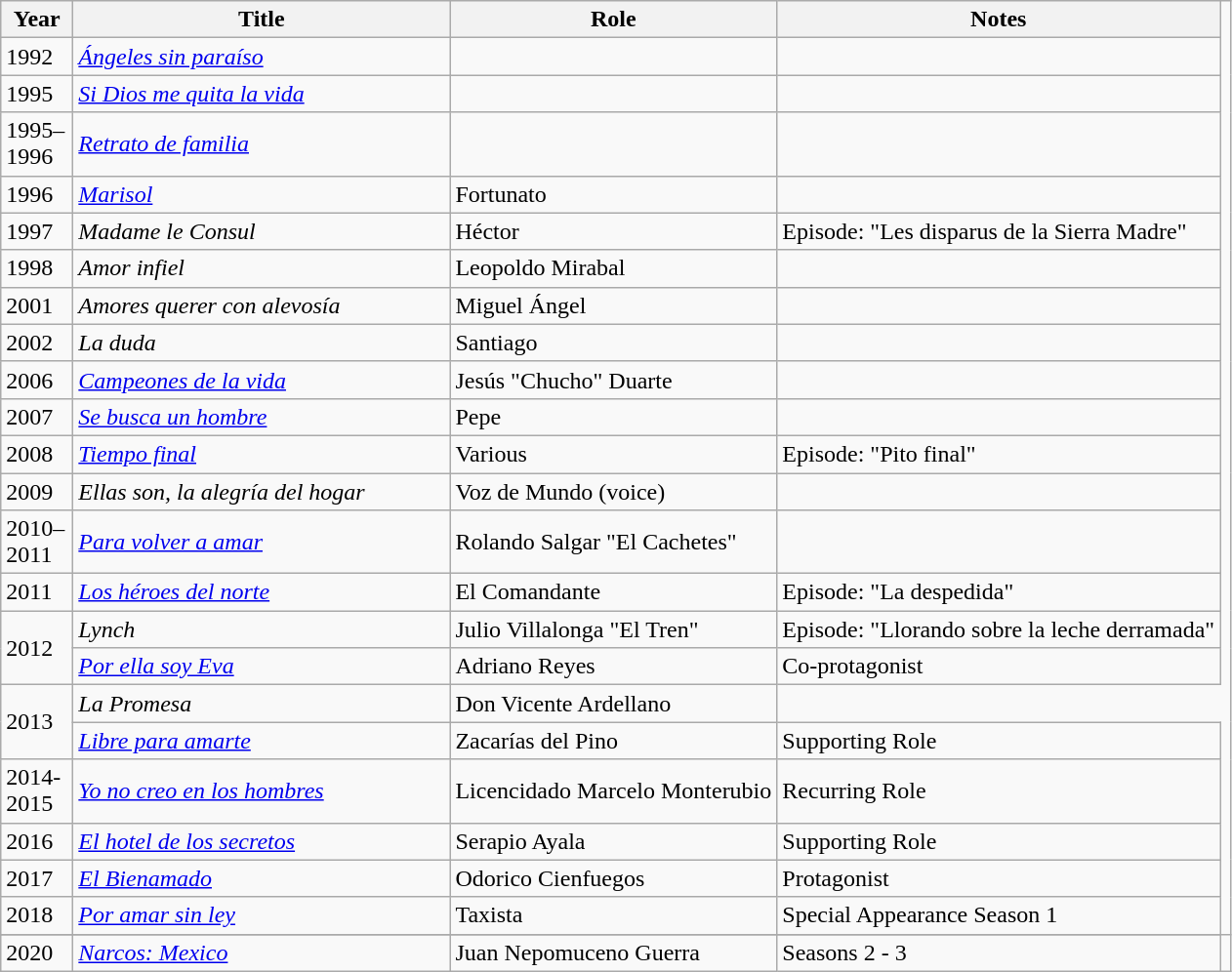<table class="wikitable sortable">
<tr>
<th width="42">Year</th>
<th width="250">Title</th>
<th>Role</th>
<th class="unsortable">Notes</th>
</tr>
<tr>
<td>1992</td>
<td><em><a href='#'>Ángeles sin paraíso</a></em></td>
<td></td>
<td></td>
</tr>
<tr>
<td>1995</td>
<td><em><a href='#'>Si Dios me quita la vida</a></em></td>
<td></td>
<td></td>
</tr>
<tr>
<td>1995–1996</td>
<td><em><a href='#'>Retrato de familia</a></em></td>
<td></td>
<td></td>
</tr>
<tr>
<td>1996</td>
<td><em><a href='#'>Marisol</a></em></td>
<td>Fortunato</td>
<td></td>
</tr>
<tr>
<td>1997</td>
<td><em>Madame le Consul</em></td>
<td>Héctor</td>
<td>Episode: "Les disparus de la Sierra Madre"</td>
</tr>
<tr>
<td>1998</td>
<td><em>Amor infiel</em></td>
<td>Leopoldo Mirabal</td>
<td></td>
</tr>
<tr>
<td>2001</td>
<td><em>Amores querer con alevosía</em></td>
<td>Miguel Ángel</td>
<td></td>
</tr>
<tr>
<td>2002</td>
<td><em>La duda</em></td>
<td>Santiago</td>
<td></td>
</tr>
<tr>
<td>2006</td>
<td><em><a href='#'>Campeones de la vida</a></em></td>
<td>Jesús "Chucho" Duarte</td>
<td></td>
</tr>
<tr>
<td>2007</td>
<td><em><a href='#'>Se busca un hombre</a></em></td>
<td>Pepe</td>
<td></td>
</tr>
<tr>
<td>2008</td>
<td><em><a href='#'>Tiempo final</a></em></td>
<td>Various</td>
<td>Episode: "Pito final"</td>
</tr>
<tr>
<td>2009</td>
<td><em>Ellas son, la alegría del hogar</em></td>
<td>Voz de Mundo (voice)</td>
<td></td>
</tr>
<tr>
<td>2010–2011</td>
<td><em><a href='#'>Para volver a amar</a></em></td>
<td>Rolando Salgar "El Cachetes"</td>
<td></td>
</tr>
<tr>
<td>2011</td>
<td><em><a href='#'>Los héroes del norte</a></em></td>
<td>El Comandante</td>
<td>Episode: "La despedida"</td>
</tr>
<tr>
<td rowspan="2">2012</td>
<td><em>Lynch</em></td>
<td>Julio Villalonga "El Tren"</td>
<td>Episode: "Llorando sobre la leche derramada"</td>
</tr>
<tr>
<td><em><a href='#'>Por ella soy Eva</a></em></td>
<td>Adriano Reyes</td>
<td>Co-protagonist</td>
</tr>
<tr>
<td rowspan="2">2013</td>
<td><em>La Promesa</em></td>
<td>Don Vicente Ardellano</td>
</tr>
<tr>
<td><em><a href='#'>Libre para amarte</a></em></td>
<td>Zacarías del Pino</td>
<td>Supporting Role</td>
</tr>
<tr>
<td>2014-2015</td>
<td><em><a href='#'>Yo no creo en los hombres</a></em></td>
<td>Licencidado Marcelo Monterubio</td>
<td>Recurring Role</td>
</tr>
<tr>
<td>2016</td>
<td><em><a href='#'>El hotel de los secretos</a></em></td>
<td>Serapio Ayala</td>
<td>Supporting Role</td>
</tr>
<tr>
<td>2017</td>
<td><em><a href='#'>El Bienamado</a></em></td>
<td>Odorico Cienfuegos</td>
<td>Protagonist</td>
</tr>
<tr>
<td>2018</td>
<td><em><a href='#'>Por amar sin ley</a></em></td>
<td>Taxista</td>
<td>Special Appearance Season 1</td>
</tr>
<tr>
</tr>
<tr>
<td>2020</td>
<td><em><a href='#'>Narcos: Mexico</a></em></td>
<td>Juan Nepomuceno Guerra</td>
<td>Seasons 2 - 3</td>
<td></td>
</tr>
</table>
